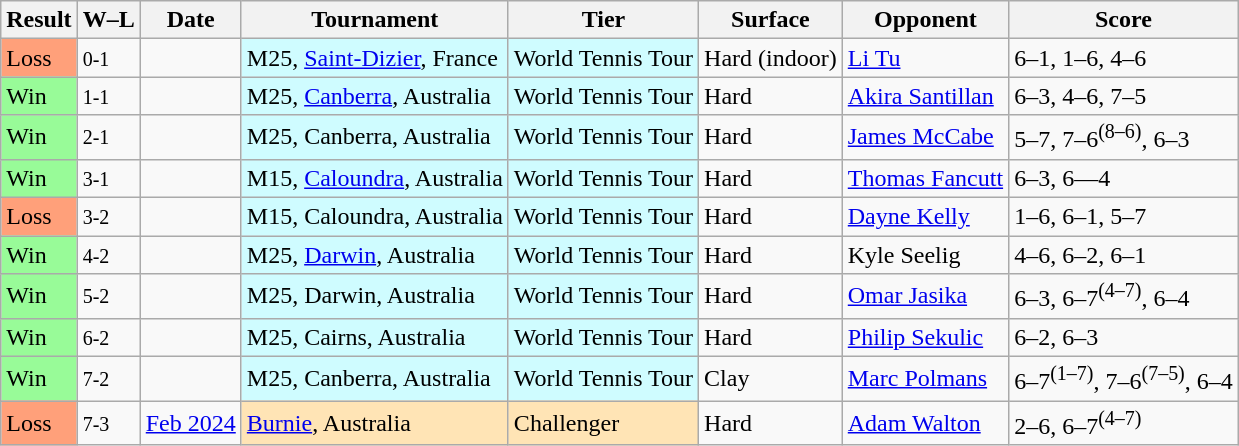<table class="sortable wikitable">
<tr>
<th>Result</th>
<th class="unsortable">W–L</th>
<th>Date</th>
<th>Tournament</th>
<th>Tier</th>
<th>Surface</th>
<th>Opponent</th>
<th class="unsortable">Score</th>
</tr>
<tr>
<td bgcolor=FFA07A>Loss</td>
<td><small>0-1</small></td>
<td></td>
<td style="background:#cffcff;">M25, <a href='#'>Saint-Dizier</a>, France</td>
<td style="background:#cffcff;">World Tennis Tour</td>
<td>Hard (indoor)</td>
<td> <a href='#'>Li Tu</a></td>
<td>6–1, 1–6, 4–6</td>
</tr>
<tr>
<td bgcolor=98fb98>Win</td>
<td><small>1-1</small></td>
<td></td>
<td style="background:#cffcff;">M25, <a href='#'>Canberra</a>, Australia</td>
<td style="background:#cffcff;">World Tennis Tour</td>
<td>Hard</td>
<td> <a href='#'>Akira Santillan</a></td>
<td>6–3, 4–6, 7–5</td>
</tr>
<tr>
<td bgcolor=98fb98>Win</td>
<td><small>2-1</small></td>
<td></td>
<td style="background:#cffcff;">M25, Canberra, Australia</td>
<td style="background:#cffcff;">World Tennis Tour</td>
<td>Hard</td>
<td> <a href='#'>James McCabe</a></td>
<td>5–7, 7–6<sup>(8–6)</sup>, 6–3</td>
</tr>
<tr>
<td bgcolor=98fb98>Win</td>
<td><small>3-1</small></td>
<td></td>
<td style="background:#cffcff;">M15, <a href='#'>Caloundra</a>, Australia</td>
<td style="background:#cffcff;">World Tennis Tour</td>
<td>Hard</td>
<td> <a href='#'>Thomas Fancutt</a></td>
<td>6–3, 6—4</td>
</tr>
<tr>
<td bgcolor=FFA07A>Loss</td>
<td><small>3-2</small></td>
<td></td>
<td style="background:#cffcff;">M15, Caloundra, Australia</td>
<td style="background:#cffcff;">World Tennis Tour</td>
<td>Hard</td>
<td> <a href='#'>Dayne Kelly</a></td>
<td>1–6, 6–1, 5–7</td>
</tr>
<tr>
<td bgcolor=98fb98>Win</td>
<td><small>4-2</small></td>
<td></td>
<td style="background:#cffcff;">M25, <a href='#'>Darwin</a>, Australia</td>
<td style="background:#cffcff;">World Tennis Tour</td>
<td>Hard</td>
<td> Kyle Seelig</td>
<td>4–6, 6–2, 6–1</td>
</tr>
<tr>
<td bgcolor=98fb98>Win</td>
<td><small>5-2</small></td>
<td></td>
<td style="background:#cffcff;">M25, Darwin, Australia</td>
<td style="background:#cffcff;">World Tennis Tour</td>
<td>Hard</td>
<td> <a href='#'>Omar Jasika</a></td>
<td>6–3, 6–7<sup>(4–7)</sup>, 6–4</td>
</tr>
<tr>
<td bgcolor=98fb98>Win</td>
<td><small>6-2</small></td>
<td></td>
<td style="background:#cffcff;">M25, Cairns, Australia</td>
<td style="background:#cffcff;">World Tennis Tour</td>
<td>Hard</td>
<td> <a href='#'>Philip Sekulic</a></td>
<td>6–2, 6–3</td>
</tr>
<tr>
<td bgcolor=98fb98>Win</td>
<td><small>7-2</small></td>
<td></td>
<td style="background:#cffcff;">M25, Canberra, Australia</td>
<td style="background:#cffcff;">World Tennis Tour</td>
<td>Clay</td>
<td> <a href='#'>Marc Polmans</a></td>
<td>6–7<sup>(1–7)</sup>, 7–6<sup>(7–5)</sup>, 6–4</td>
</tr>
<tr>
<td bgcolor=FFA07A>Loss</td>
<td><small>7-3</small></td>
<td><a href='#'>Feb 2024</a></td>
<td style="background:moccasin;"><a href='#'>Burnie</a>, Australia</td>
<td style="background:moccasin;">Challenger</td>
<td>Hard</td>
<td> <a href='#'>Adam Walton</a></td>
<td>2–6, 6–7<sup>(4–7)</sup></td>
</tr>
</table>
